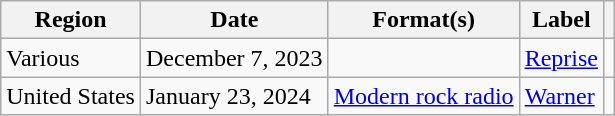<table class="wikitable">
<tr>
<th>Region</th>
<th>Date</th>
<th>Format(s)</th>
<th>Label</th>
<th></th>
</tr>
<tr>
<td>Various</td>
<td>December 7, 2023</td>
<td></td>
<td><a href='#'>Reprise</a></td>
<td></td>
</tr>
<tr>
<td>United States</td>
<td>January 23, 2024</td>
<td><a href='#'>Modern rock radio</a></td>
<td><a href='#'>Warner</a></td>
<td></td>
</tr>
</table>
